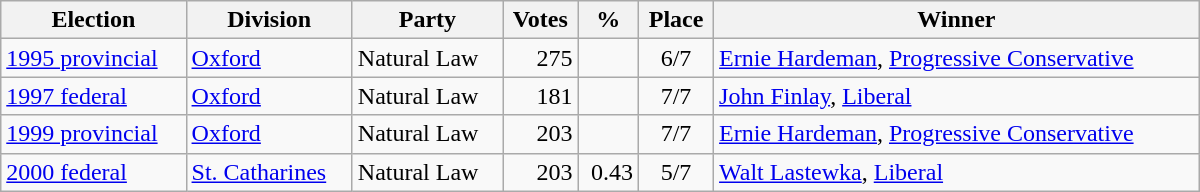<table class="wikitable" width="800">
<tr>
<th align="left">Election</th>
<th align="left">Division</th>
<th align="left">Party</th>
<th align="right">Votes</th>
<th align="right">%</th>
<th align="center">Place</th>
<th align="center">Winner</th>
</tr>
<tr>
<td align="left"><a href='#'>1995 provincial</a></td>
<td align="left"><a href='#'>Oxford</a></td>
<td align="left">Natural Law</td>
<td align="right">275</td>
<td align="right"></td>
<td align="center">6/7</td>
<td align="left"><a href='#'>Ernie Hardeman</a>, <a href='#'>Progressive Conservative</a></td>
</tr>
<tr>
<td align="left"><a href='#'>1997 federal</a></td>
<td align="left"><a href='#'>Oxford</a></td>
<td align="left">Natural Law</td>
<td align="right">181</td>
<td align="right"></td>
<td align="center">7/7</td>
<td align="left"><a href='#'>John Finlay</a>, <a href='#'>Liberal</a></td>
</tr>
<tr>
<td align="left"><a href='#'>1999 provincial</a></td>
<td align="left"><a href='#'>Oxford</a></td>
<td align="left">Natural Law</td>
<td align="right">203</td>
<td align="right"></td>
<td align="center">7/7</td>
<td align="left"><a href='#'>Ernie Hardeman</a>, <a href='#'>Progressive Conservative</a></td>
</tr>
<tr>
<td align="left"><a href='#'>2000 federal</a></td>
<td align="left"><a href='#'>St. Catharines</a></td>
<td align="left">Natural Law</td>
<td align="right">203</td>
<td align="right">0.43</td>
<td align="center">5/7</td>
<td align="left"><a href='#'>Walt Lastewka</a>, <a href='#'>Liberal</a></td>
</tr>
</table>
